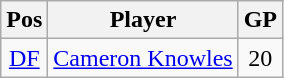<table class=wikitable>
<tr>
<th>Pos</th>
<th>Player</th>
<th>GP</th>
</tr>
<tr>
<td align="center"><a href='#'>DF</a></td>
<td> <a href='#'>Cameron Knowles</a></td>
<td align="center">20</td>
</tr>
</table>
